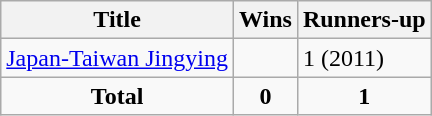<table class="wikitable">
<tr>
<th>Title</th>
<th>Wins</th>
<th>Runners-up</th>
</tr>
<tr>
<td><a href='#'>Japan-Taiwan Jingying</a></td>
<td></td>
<td>1 (2011)</td>
</tr>
<tr align="center">
<td><strong>Total</strong></td>
<td><strong>0</strong></td>
<td><strong>1</strong></td>
</tr>
</table>
